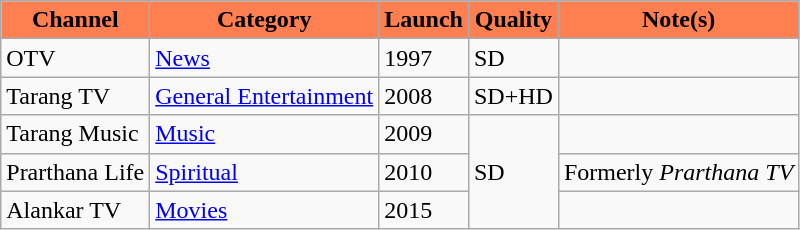<table class="wikitable sortable">
<tr>
<th style="background:coral">Channel</th>
<th style="background:coral">Category</th>
<th style="background:coral">Launch</th>
<th style="background:coral">Quality</th>
<th style="background:coral">Note(s)</th>
</tr>
<tr>
<td>OTV</td>
<td><a href='#'>News</a></td>
<td>1997</td>
<td>SD</td>
<td></td>
</tr>
<tr>
<td>Tarang TV</td>
<td><a href='#'>General Entertainment</a></td>
<td>2008</td>
<td>SD+HD</td>
<td></td>
</tr>
<tr>
<td>Tarang Music</td>
<td><a href='#'>Music</a></td>
<td>2009</td>
<td rowspan="3">SD</td>
<td></td>
</tr>
<tr>
<td>Prarthana Life</td>
<td><a href='#'>Spiritual</a></td>
<td>2010</td>
<td>Formerly <em>Prarthana TV</em></td>
</tr>
<tr>
<td>Alankar TV</td>
<td><a href='#'>Movies</a></td>
<td>2015</td>
<td></td>
</tr>
</table>
